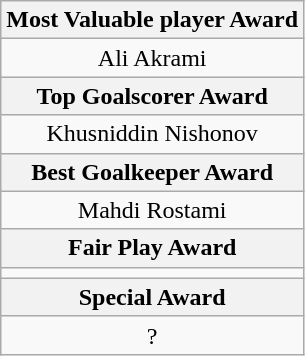<table class="wikitable" style="text-align:center">
<tr>
<th colspan="3">Most Valuable player Award</th>
</tr>
<tr>
<td colspan="3"> Ali Akrami</td>
</tr>
<tr>
<th colspan="3">Top Goalscorer Award</th>
</tr>
<tr>
<td colspan="3"> Khusniddin Nishonov</td>
</tr>
<tr>
<th colspan="3">Best Goalkeeper Award</th>
</tr>
<tr>
<td colspan="3"> Mahdi Rostami</td>
</tr>
<tr>
<th colspan="3">Fair Play  Award</th>
</tr>
<tr>
<td colspan="3"></td>
</tr>
<tr>
<th colspan="3">Special Award</th>
</tr>
<tr>
<td colspan="3"> ?</td>
</tr>
</table>
